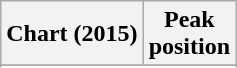<table class="wikitable sortable plainrowheaders" style="text-align:center">
<tr>
<th scope="col">Chart (2015)</th>
<th scope="col">Peak<br> position</th>
</tr>
<tr>
</tr>
<tr>
</tr>
<tr>
</tr>
<tr>
</tr>
</table>
